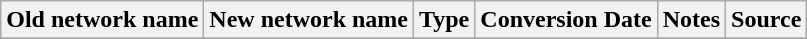<table class="wikitable">
<tr>
<th>Old network name</th>
<th>New network name</th>
<th>Type</th>
<th>Conversion Date</th>
<th>Notes</th>
<th>Source</th>
</tr>
<tr>
</tr>
</table>
